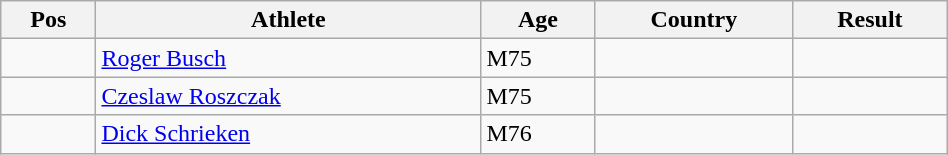<table class="wikitable"  style="text-align:center; width:50%;">
<tr>
<th>Pos</th>
<th>Athlete</th>
<th>Age</th>
<th>Country</th>
<th>Result</th>
</tr>
<tr>
<td align=center></td>
<td align=left><a href='#'>Roger Busch</a></td>
<td align=left>M75</td>
<td align=left></td>
<td></td>
</tr>
<tr>
<td align=center></td>
<td align=left><a href='#'>Czeslaw Roszczak</a></td>
<td align=left>M75</td>
<td align=left></td>
<td></td>
</tr>
<tr>
<td align=center></td>
<td align=left><a href='#'>Dick Schrieken</a></td>
<td align=left>M76</td>
<td align=left></td>
<td></td>
</tr>
</table>
